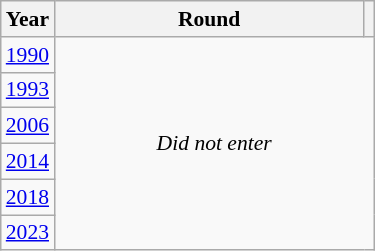<table class="wikitable" style="text-align: center; font-size:90%">
<tr>
<th>Year</th>
<th style="width:200px">Round</th>
<th></th>
</tr>
<tr>
<td><a href='#'>1990</a></td>
<td colspan="2" rowspan="6"><em>Did not enter</em></td>
</tr>
<tr>
<td><a href='#'>1993</a></td>
</tr>
<tr>
<td><a href='#'>2006</a></td>
</tr>
<tr>
<td><a href='#'>2014</a></td>
</tr>
<tr>
<td><a href='#'>2018</a></td>
</tr>
<tr>
<td><a href='#'>2023</a></td>
</tr>
</table>
